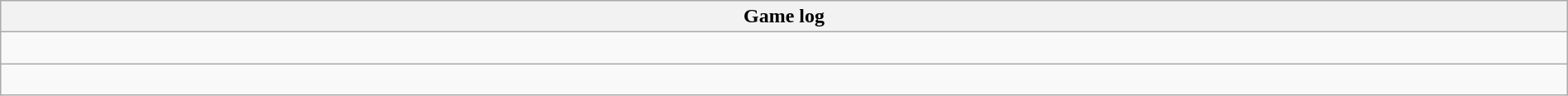<table class="wikitable collapsible collapsed" width="100%">
<tr>
<th>Game log</th>
</tr>
<tr>
<td><br></td>
</tr>
<tr>
<td><br></td>
</tr>
</table>
